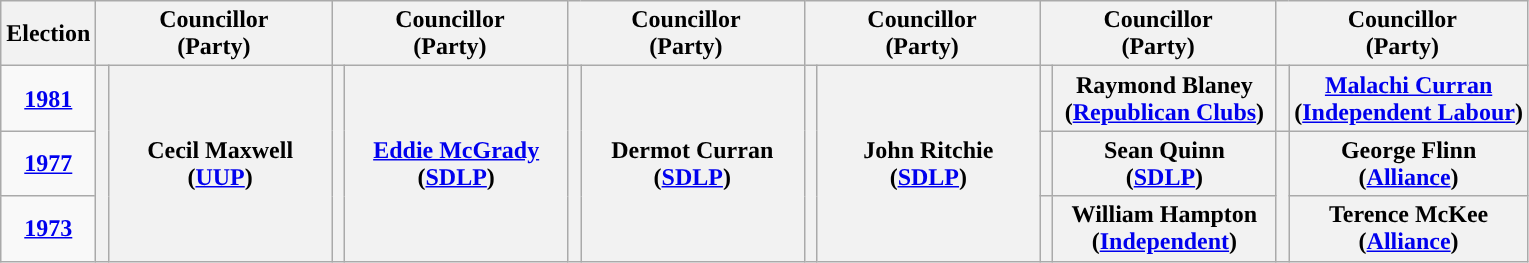<table class="wikitable" style="text-align:center">
<tr>
<th scope="col" width="50">Election</th>
<th scope="col" width="150" colspan = "2">Councillor<br> (Party)</th>
<th scope="col" width="150" colspan = "2">Councillor<br> (Party)</th>
<th scope="col" width="150" colspan = "2">Councillor<br> (Party)</th>
<th scope="col" width="150" colspan = "2">Councillor<br> (Party)</th>
<th scope="col" width="150" colspan = "2">Councillor<br> (Party)</th>
<th scope="col" width="150" colspan = "2">Councillor<br> (Party)</th>
</tr>
<tr>
<td><strong><a href='#'>1981</a></strong></td>
<th rowspan="3" width="1" style="background-color: "></th>
<th rowspan = "3">Cecil Maxwell <br> (<a href='#'>UUP</a>)</th>
<th rowspan="3" width="1" style="background-color: "></th>
<th rowspan = "3"><a href='#'>Eddie McGrady</a> <br> (<a href='#'>SDLP</a>)</th>
<th rowspan="3" width="1" style="background-color: "></th>
<th rowspan = "3">Dermot Curran <br> (<a href='#'>SDLP</a>)</th>
<th rowspan="3" width="1" style="background-color: "></th>
<th rowspan = "3">John Ritchie <br> (<a href='#'>SDLP</a>)</th>
<th rowspan="1" width="1" style="background-color: "></th>
<th rowspan = "1">Raymond Blaney <br> (<a href='#'>Republican Clubs</a>)</th>
<th rowspan="1" width="1" style="background-color: "></th>
<th rowspan = "1"><a href='#'>Malachi Curran</a> <br> (<a href='#'>Independent Labour</a>)</th>
</tr>
<tr>
<td><strong><a href='#'>1977</a></strong></td>
<th rowspan="1" width="1" style="background-color: "></th>
<th rowspan = "1">Sean Quinn <br> (<a href='#'>SDLP</a>)</th>
<th rowspan="2" width="1" style="background-color: "></th>
<th rowspan = "1">George Flinn <br> (<a href='#'>Alliance</a>)</th>
</tr>
<tr>
<td><strong><a href='#'>1973</a></strong></td>
<th rowspan="1" width="1" style="background-color: "></th>
<th rowspan = "1">William Hampton <br> (<a href='#'>Independent</a>)</th>
<th rowspan = "1">Terence McKee <br> (<a href='#'>Alliance</a>)</th>
</tr>
</table>
